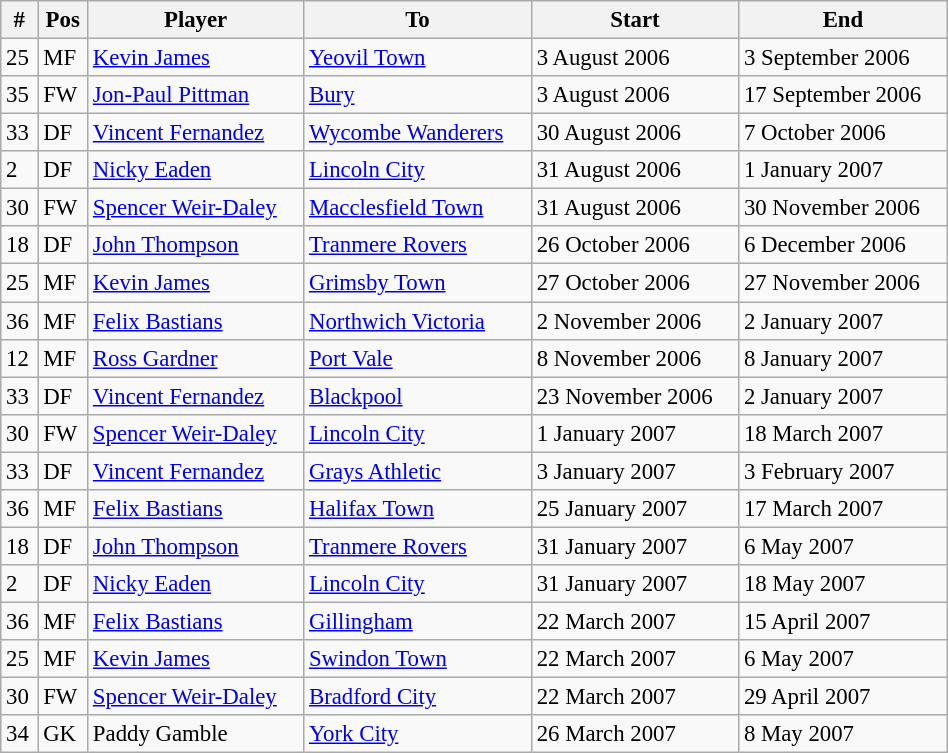<table width=50% class="wikitable" style="text-align:center; font-size:95%; text-align:left">
<tr>
<th>#</th>
<th>Pos</th>
<th>Player</th>
<th>To</th>
<th>Start</th>
<th>End</th>
</tr>
<tr --->
<td>25</td>
<td>MF</td>
<td> <a href='#'>Kevin James</a></td>
<td> <a href='#'>Yeovil Town</a></td>
<td>3 August 2006</td>
<td>3 September 2006</td>
</tr>
<tr --->
<td>35</td>
<td>FW</td>
<td> <a href='#'>Jon-Paul Pittman</a></td>
<td> <a href='#'>Bury</a></td>
<td>3 August 2006</td>
<td>17 September 2006</td>
</tr>
<tr --->
<td>33</td>
<td>DF</td>
<td> <a href='#'>Vincent Fernandez</a></td>
<td> <a href='#'>Wycombe Wanderers</a></td>
<td>30 August 2006</td>
<td>7 October 2006</td>
</tr>
<tr --->
<td>2</td>
<td>DF</td>
<td> <a href='#'>Nicky Eaden</a></td>
<td> <a href='#'>Lincoln City</a></td>
<td>31 August 2006</td>
<td>1 January 2007</td>
</tr>
<tr --->
<td>30</td>
<td>FW</td>
<td> <a href='#'>Spencer Weir-Daley</a></td>
<td> <a href='#'>Macclesfield Town</a></td>
<td>31 August 2006</td>
<td>30 November 2006</td>
</tr>
<tr --->
<td>18</td>
<td>DF</td>
<td> <a href='#'>John Thompson</a></td>
<td> <a href='#'>Tranmere Rovers</a></td>
<td>26 October 2006</td>
<td>6 December 2006</td>
</tr>
<tr --->
<td>25</td>
<td>MF</td>
<td> <a href='#'>Kevin James</a></td>
<td> <a href='#'>Grimsby Town</a></td>
<td>27 October 2006</td>
<td>27 November 2006</td>
</tr>
<tr --->
<td>36</td>
<td>MF</td>
<td> <a href='#'>Felix Bastians</a></td>
<td> <a href='#'>Northwich Victoria</a></td>
<td>2 November 2006</td>
<td>2 January 2007</td>
</tr>
<tr --->
<td>12</td>
<td>MF</td>
<td> <a href='#'>Ross Gardner</a></td>
<td> <a href='#'>Port Vale</a></td>
<td>8 November 2006</td>
<td>8 January 2007</td>
</tr>
<tr --->
<td>33</td>
<td>DF</td>
<td> <a href='#'>Vincent Fernandez</a></td>
<td> <a href='#'>Blackpool</a></td>
<td>23 November 2006</td>
<td>2 January 2007</td>
</tr>
<tr --->
<td>30</td>
<td>FW</td>
<td> <a href='#'>Spencer Weir-Daley</a></td>
<td> <a href='#'>Lincoln City</a></td>
<td>1 January 2007</td>
<td>18 March 2007</td>
</tr>
<tr --->
<td>33</td>
<td>DF</td>
<td> <a href='#'>Vincent Fernandez</a></td>
<td> <a href='#'>Grays Athletic</a></td>
<td>3 January 2007</td>
<td>3 February 2007</td>
</tr>
<tr --->
<td>36</td>
<td>MF</td>
<td> <a href='#'>Felix Bastians</a></td>
<td> <a href='#'>Halifax Town</a></td>
<td>25 January 2007</td>
<td>17 March 2007</td>
</tr>
<tr --->
<td>18</td>
<td>DF</td>
<td> <a href='#'>John Thompson</a></td>
<td> <a href='#'>Tranmere Rovers</a></td>
<td>31 January 2007</td>
<td>6 May 2007</td>
</tr>
<tr --->
<td>2</td>
<td>DF</td>
<td> <a href='#'>Nicky Eaden</a></td>
<td> <a href='#'>Lincoln City</a></td>
<td>31 January 2007</td>
<td>18 May 2007</td>
</tr>
<tr --->
<td>36</td>
<td>MF</td>
<td> <a href='#'>Felix Bastians</a></td>
<td> <a href='#'>Gillingham</a></td>
<td>22 March 2007</td>
<td>15 April 2007</td>
</tr>
<tr --->
<td>25</td>
<td>MF</td>
<td> <a href='#'>Kevin James</a></td>
<td> <a href='#'>Swindon Town</a></td>
<td>22 March 2007</td>
<td>6 May 2007</td>
</tr>
<tr --->
<td>30</td>
<td>FW</td>
<td> <a href='#'>Spencer Weir-Daley</a></td>
<td> <a href='#'>Bradford City</a></td>
<td>22 March 2007</td>
<td>29 April 2007</td>
</tr>
<tr --->
<td>34</td>
<td>GK</td>
<td> Paddy Gamble</td>
<td> <a href='#'>York City</a></td>
<td>26 March 2007</td>
<td>8 May 2007</td>
</tr>
</table>
